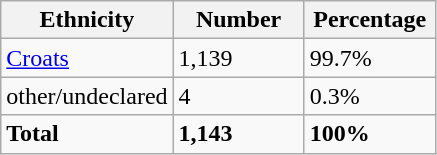<table class="wikitable">
<tr>
<th width="100px">Ethnicity</th>
<th width="80px">Number</th>
<th width="80px">Percentage</th>
</tr>
<tr>
<td><a href='#'>Croats</a></td>
<td>1,139</td>
<td>99.7%</td>
</tr>
<tr>
<td>other/undeclared</td>
<td>4</td>
<td>0.3%</td>
</tr>
<tr>
<td><strong>Total</strong></td>
<td><strong>1,143</strong></td>
<td><strong>100%</strong></td>
</tr>
</table>
